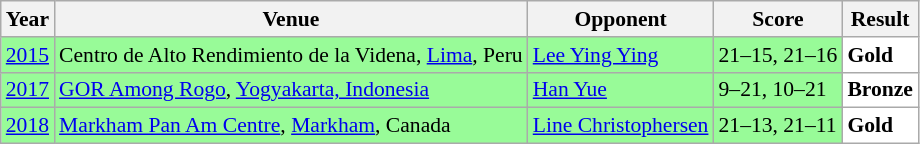<table class="sortable wikitable" style="font-size: 90%;">
<tr>
<th>Year</th>
<th>Venue</th>
<th>Opponent</th>
<th>Score</th>
<th>Result</th>
</tr>
<tr style="background:#98FB98">
<td align="center"><a href='#'>2015</a></td>
<td align="left">Centro de Alto Rendimiento de la Videna, <a href='#'>Lima</a>, Peru</td>
<td align="left"> <a href='#'>Lee Ying Ying</a></td>
<td align="left">21–15, 21–16</td>
<td style="text-align:left; background:white"> <strong>Gold</strong></td>
</tr>
<tr style="background:#98FB98">
<td align="center"><a href='#'>2017</a></td>
<td align="left"><a href='#'>GOR Among Rogo</a>, <a href='#'>Yogyakarta, Indonesia</a></td>
<td align="left"> <a href='#'>Han Yue</a></td>
<td align="left">9–21, 10–21</td>
<td style="text-align:left; background:white"> <strong>Bronze</strong></td>
</tr>
<tr style="background:#98FB98">
<td align="center"><a href='#'>2018</a></td>
<td align="left"><a href='#'>Markham Pan Am Centre</a>, <a href='#'>Markham</a>, Canada</td>
<td align="left"> <a href='#'>Line Christophersen</a></td>
<td align="left">21–13, 21–11</td>
<td style="text-align:left; background:white"> <strong>Gold</strong></td>
</tr>
</table>
